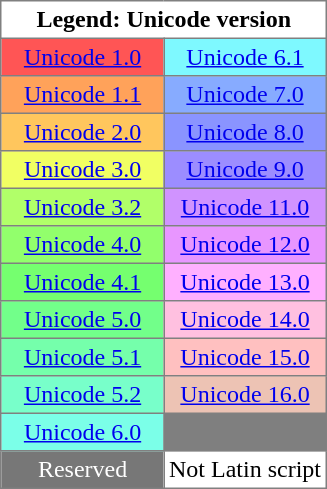<table class="nounderlines" border="1" cellpadding="3" cellspacing="0" align="right" style="border-collapse:collapse;margin:0 0 0 4em;">
<tr ---- align="center">
<th colspan="2">Legend: Unicode version</th>
</tr>
<tr ---- align="center">
<td style="background:#ff5555;" width="50%"><a href='#'>Unicode 1.0</a></td>
<td style="background:#7ef9ff;"><a href='#'>Unicode 6.1</a></td>
</tr>
<tr ---- align="center">
<td style="background:#ffa25a;"><a href='#'>Unicode 1.1</a></td>
<td style="background:#87abff;"><a href='#'>Unicode 7.0</a></td>
</tr>
<tr ---- align="center">
<td style="background:#ffc65d;"><a href='#'>Unicode 2.0</a></td>
<td style="background:#8a94ff;"><a href='#'>Unicode 8.0</a></td>
</tr>
<tr ---- align="center">
<td style="background:#f1ff63;"><a href='#'>Unicode 3.0</a></td>
<td style="background:#9c8dff;"><a href='#'>Unicode 9.0</a></td>
</tr>
<tr ---- align="center">
<td style="background:#b1ff69;"><a href='#'>Unicode 3.2</a></td>
<td style="background:#d093ff;"><a href='#'>Unicode 11.0</a></td>
</tr>
<tr ---- align="center">
<td style="background:#92ff6c;"><a href='#'>Unicode 4.0</a></td>
<td style="background:#e896ff"><a href='#'>Unicode 12.0</a></td>
</tr>
<tr ---- align="center">
<td style="background:#75ff6f;"><a href='#'>Unicode 4.1</a></td>
<td style="background:#ffb0ff"><a href='#'>Unicode 13.0</a></td>
</tr>
<tr ---- align="center">
<td style="background:#72ff8a;"><a href='#'>Unicode 5.0</a></td>
<td style="background:#ffc0e0;"><a href='#'>Unicode 14.0</a></td>
</tr>
<tr ---- align="center">
<td style="background:#75ffab;"><a href='#'>Unicode 5.1</a></td>
<td style="background:#ffc0c0;"><a href='#'>Unicode 15.0</a></td>
</tr>
<tr ---- align="center">
<td style="background:#78ffca;"><a href='#'>Unicode 5.2</a></td>
<td style="background:#edc3b4;"><a href='#'>Unicode 16.0</a></td>
</tr>
<tr ---- align="center">
<td style="background:#7bffe8;"><a href='#'>Unicode 6.0</a></td>
<td style="background:#7f7f7f;"></td>
</tr>
<tr ---- align="center">
<td style="background:#777777;color:#fff;">Reserved</td>
<td style="background:#fff;">Not Latin script</td>
</tr>
</table>
